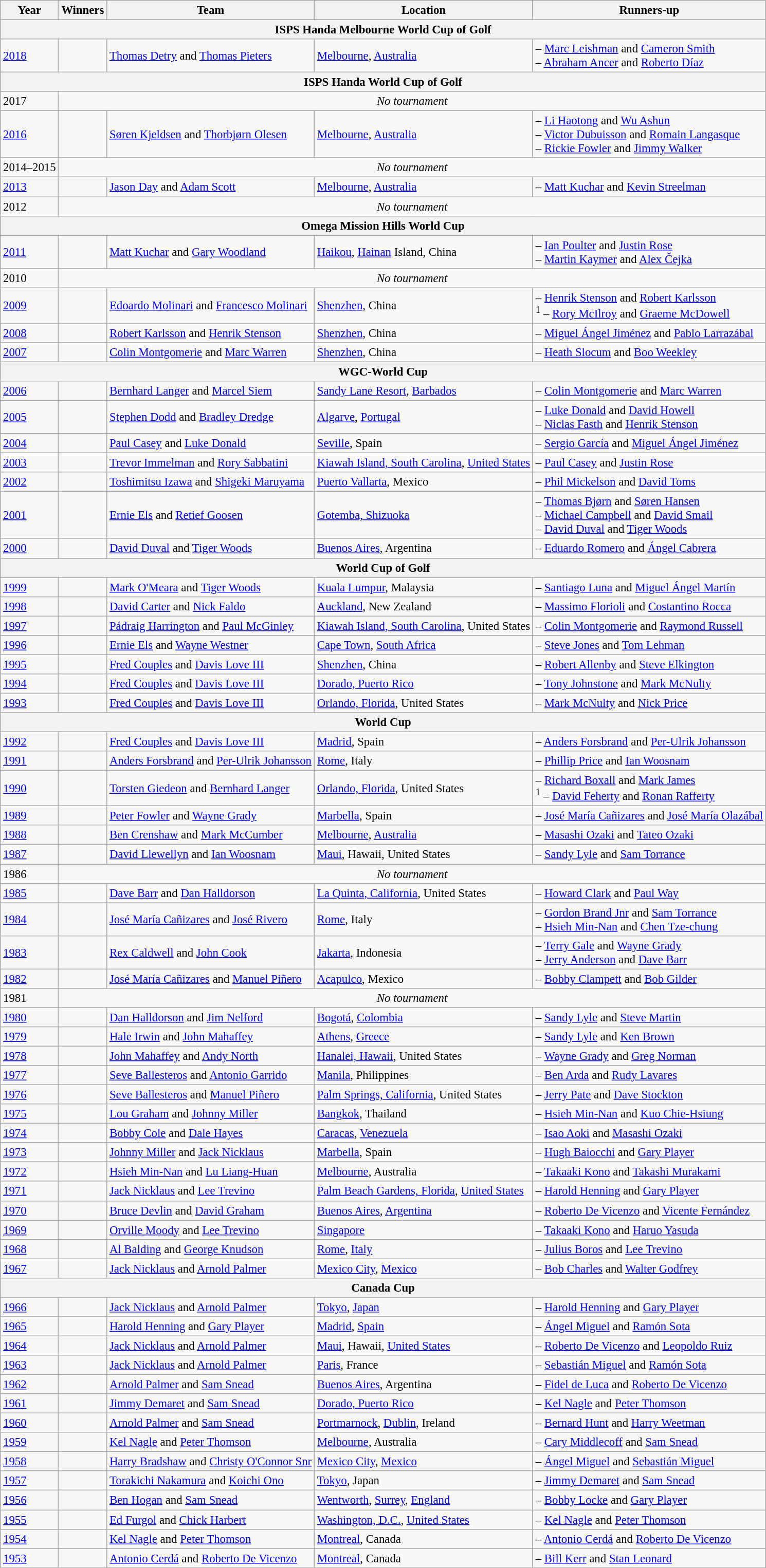<table class="wikitable" style="font-size:95%">
<tr>
<th>Year</th>
<th>Winners</th>
<th>Team</th>
<th>Location</th>
<th>Runners-up</th>
</tr>
<tr>
<th colspan=5>ISPS Handa Melbourne World Cup of Golf</th>
</tr>
<tr>
<td><a href='#'>2018</a></td>
<td></td>
<td><a href='#'>Thomas Detry</a> and <a href='#'>Thomas Pieters</a></td>
<td><a href='#'>Melbourne</a>, <a href='#'>Australia</a></td>
<td> – <a href='#'>Marc Leishman</a> and <a href='#'>Cameron Smith</a><br> – <a href='#'>Abraham Ancer</a> and <a href='#'>Roberto Díaz</a></td>
</tr>
<tr>
<th colspan=5>ISPS Handa World Cup of Golf</th>
</tr>
<tr>
<td>2017</td>
<td colspan="4" align=center><em>No tournament</em></td>
</tr>
<tr>
<td><a href='#'>2016</a></td>
<td></td>
<td><a href='#'>Søren Kjeldsen</a> and <a href='#'>Thorbjørn Olesen</a></td>
<td><a href='#'>Melbourne</a>, <a href='#'>Australia</a></td>
<td> – <a href='#'>Li Haotong</a> and <a href='#'>Wu Ashun</a><br> – <a href='#'>Victor Dubuisson</a> and <a href='#'>Romain Langasque</a><br> – <a href='#'>Rickie Fowler</a> and <a href='#'>Jimmy Walker</a></td>
</tr>
<tr>
<td>2014–2015</td>
<td colspan="4" align=center><em>No tournament</em></td>
</tr>
<tr>
<td><a href='#'>2013</a></td>
<td></td>
<td><a href='#'>Jason Day</a> and <a href='#'>Adam Scott</a></td>
<td><a href='#'>Melbourne</a>, <a href='#'>Australia</a></td>
<td> – <a href='#'>Matt Kuchar</a> and <a href='#'>Kevin Streelman</a></td>
</tr>
<tr>
<td>2012</td>
<td colspan="4" align=center><em>No tournament</em></td>
</tr>
<tr>
<th colspan=5>Omega Mission Hills World Cup</th>
</tr>
<tr>
<td><a href='#'>2011</a></td>
<td></td>
<td><a href='#'>Matt Kuchar</a> and <a href='#'>Gary Woodland</a></td>
<td><a href='#'>Haikou</a>, <a href='#'>Hainan</a> Island, China</td>
<td> – <a href='#'>Ian Poulter</a> and <a href='#'>Justin Rose</a><br> – <a href='#'>Martin Kaymer</a> and <a href='#'>Alex Čejka</a></td>
</tr>
<tr>
<td>2010</td>
<td colspan="4" align=center><em>No tournament</em></td>
</tr>
<tr>
<td><a href='#'>2009</a></td>
<td></td>
<td><a href='#'>Edoardo Molinari</a> and <a href='#'>Francesco Molinari</a></td>
<td><a href='#'>Shenzhen</a>, China</td>
<td> – <a href='#'>Henrik Stenson</a> and <a href='#'>Robert Karlsson</a><br><sup>1</sup> – <a href='#'>Rory McIlroy</a> and <a href='#'>Graeme McDowell</a></td>
</tr>
<tr>
<td><a href='#'>2008</a></td>
<td></td>
<td><a href='#'>Robert Karlsson</a> and <a href='#'>Henrik Stenson</a></td>
<td><a href='#'>Shenzhen</a>, China</td>
<td> – <a href='#'>Miguel Ángel Jiménez</a> and <a href='#'>Pablo Larrazábal</a></td>
</tr>
<tr>
<td><a href='#'>2007</a></td>
<td></td>
<td><a href='#'>Colin Montgomerie</a> and <a href='#'>Marc Warren</a></td>
<td><a href='#'>Shenzhen</a>, China</td>
<td> – <a href='#'>Heath Slocum</a> and <a href='#'>Boo Weekley</a></td>
</tr>
<tr>
<th colspan=5>WGC-World Cup</th>
</tr>
<tr>
<td><a href='#'>2006</a></td>
<td></td>
<td><a href='#'>Bernhard Langer</a> and <a href='#'>Marcel Siem</a></td>
<td><a href='#'>Sandy Lane Resort</a>, <a href='#'>Barbados</a></td>
<td> – <a href='#'>Colin Montgomerie</a> and <a href='#'>Marc Warren</a></td>
</tr>
<tr>
<td><a href='#'>2005</a></td>
<td></td>
<td><a href='#'>Stephen Dodd</a> and <a href='#'>Bradley Dredge</a></td>
<td><a href='#'>Algarve</a>, <a href='#'>Portugal</a></td>
<td> – <a href='#'>Luke Donald</a> and <a href='#'>David Howell</a><br>  – <a href='#'>Niclas Fasth</a> and <a href='#'>Henrik Stenson</a></td>
</tr>
<tr>
<td><a href='#'>2004</a></td>
<td></td>
<td><a href='#'>Paul Casey</a> and <a href='#'>Luke Donald</a></td>
<td><a href='#'>Seville</a>, Spain</td>
<td> – <a href='#'>Sergio García</a> and <a href='#'>Miguel Ángel Jiménez</a></td>
</tr>
<tr>
<td><a href='#'>2003</a></td>
<td></td>
<td><a href='#'>Trevor Immelman</a> and <a href='#'>Rory Sabbatini</a></td>
<td><a href='#'>Kiawah Island, South Carolina</a>, <a href='#'>United States</a></td>
<td> – <a href='#'>Paul Casey</a> and <a href='#'>Justin Rose</a></td>
</tr>
<tr>
<td><a href='#'>2002</a></td>
<td></td>
<td><a href='#'>Toshimitsu Izawa</a> and <a href='#'>Shigeki Maruyama</a></td>
<td><a href='#'>Puerto Vallarta</a>, Mexico</td>
<td> – <a href='#'>Phil Mickelson</a> and <a href='#'>David Toms</a></td>
</tr>
<tr>
<td><a href='#'>2001</a></td>
<td></td>
<td><a href='#'>Ernie Els</a> and <a href='#'>Retief Goosen</a></td>
<td><a href='#'>Gotemba, Shizuoka</a></td>
<td> – <a href='#'>Thomas Bjørn</a> and <a href='#'>Søren Hansen</a><br> – <a href='#'>Michael Campbell</a> and <a href='#'>David Smail</a><br> – <a href='#'>David Duval</a> and <a href='#'>Tiger Woods</a></td>
</tr>
<tr>
<td><a href='#'>2000</a></td>
<td></td>
<td><a href='#'>David Duval</a> and <a href='#'>Tiger Woods</a></td>
<td><a href='#'>Buenos Aires</a>, Argentina</td>
<td> – <a href='#'>Eduardo Romero</a> and <a href='#'>Ángel Cabrera</a></td>
</tr>
<tr>
<th colspan=5>World Cup of Golf</th>
</tr>
<tr>
<td><a href='#'>1999</a></td>
<td></td>
<td><a href='#'>Mark O'Meara</a> and <a href='#'>Tiger Woods</a></td>
<td><a href='#'>Kuala Lumpur</a>, Malaysia</td>
<td> – <a href='#'>Santiago Luna</a> and <a href='#'>Miguel Ángel Martín</a></td>
</tr>
<tr>
<td><a href='#'>1998</a></td>
<td></td>
<td><a href='#'>David Carter</a> and <a href='#'>Nick Faldo</a></td>
<td><a href='#'>Auckland</a>, New Zealand</td>
<td> – <a href='#'>Massimo Florioli</a> and <a href='#'>Costantino Rocca</a></td>
</tr>
<tr>
<td><a href='#'>1997</a></td>
<td></td>
<td><a href='#'>Pádraig Harrington</a> and <a href='#'>Paul McGinley</a></td>
<td><a href='#'>Kiawah Island, South Carolina</a>, United States</td>
<td> – <a href='#'>Colin Montgomerie</a> and <a href='#'>Raymond Russell</a></td>
</tr>
<tr>
<td><a href='#'>1996</a></td>
<td></td>
<td><a href='#'>Ernie Els</a> and <a href='#'>Wayne Westner</a></td>
<td><a href='#'>Cape Town</a>, <a href='#'>South Africa</a></td>
<td> – <a href='#'>Steve Jones</a> and <a href='#'>Tom Lehman</a></td>
</tr>
<tr>
<td><a href='#'>1995</a></td>
<td></td>
<td><a href='#'>Fred Couples</a> and <a href='#'>Davis Love III</a></td>
<td><a href='#'>Shenzhen</a>, China</td>
<td> – <a href='#'>Robert Allenby</a> and <a href='#'>Steve Elkington</a></td>
</tr>
<tr>
<td><a href='#'>1994</a></td>
<td></td>
<td><a href='#'>Fred Couples</a> and <a href='#'>Davis Love III</a></td>
<td><a href='#'>Dorado, Puerto Rico</a></td>
<td> – <a href='#'>Tony Johnstone</a> and <a href='#'>Mark McNulty</a></td>
</tr>
<tr>
<td><a href='#'>1993</a></td>
<td></td>
<td><a href='#'>Fred Couples</a> and <a href='#'>Davis Love III</a></td>
<td><a href='#'>Orlando, Florida</a>, United States</td>
<td> – <a href='#'>Mark McNulty</a> and <a href='#'>Nick Price</a></td>
</tr>
<tr>
<th colspan=5>World Cup</th>
</tr>
<tr>
<td><a href='#'>1992</a></td>
<td></td>
<td><a href='#'>Fred Couples</a> and <a href='#'>Davis Love III</a></td>
<td><a href='#'>Madrid</a>, Spain</td>
<td> – <a href='#'>Anders Forsbrand</a> and <a href='#'>Per-Ulrik Johansson</a></td>
</tr>
<tr>
<td><a href='#'>1991</a></td>
<td></td>
<td><a href='#'>Anders Forsbrand</a> and <a href='#'>Per-Ulrik Johansson</a></td>
<td><a href='#'>Rome</a>, Italy</td>
<td> – <a href='#'>Phillip Price</a> and <a href='#'>Ian Woosnam</a></td>
</tr>
<tr>
<td><a href='#'>1990</a></td>
<td></td>
<td><a href='#'>Torsten Giedeon</a> and <a href='#'>Bernhard Langer</a></td>
<td><a href='#'>Orlando, Florida</a>, United States</td>
<td> – <a href='#'>Richard Boxall</a> and <a href='#'>Mark James</a><br><sup>1</sup> – <a href='#'>David Feherty</a> and <a href='#'>Ronan Rafferty</a></td>
</tr>
<tr>
<td><a href='#'>1989</a></td>
<td></td>
<td><a href='#'>Peter Fowler</a> and <a href='#'>Wayne Grady</a></td>
<td><a href='#'>Marbella</a>, Spain</td>
<td> – <a href='#'>José María Cañizares</a> and <a href='#'>José María Olazábal</a></td>
</tr>
<tr>
<td><a href='#'>1988</a></td>
<td></td>
<td><a href='#'>Ben Crenshaw</a> and <a href='#'>Mark McCumber</a></td>
<td><a href='#'>Melbourne</a>, <a href='#'>Australia</a></td>
<td> – <a href='#'>Masashi Ozaki</a> and <a href='#'>Tateo Ozaki</a></td>
</tr>
<tr>
<td><a href='#'>1987</a></td>
<td></td>
<td><a href='#'>David Llewellyn</a> and <a href='#'>Ian Woosnam</a></td>
<td><a href='#'>Maui</a>, Hawaii, United States</td>
<td> – <a href='#'>Sandy Lyle</a> and <a href='#'>Sam Torrance</a></td>
</tr>
<tr>
<td>1986</td>
<td colspan=4 align=center><em>No tournament</em></td>
</tr>
<tr>
<td><a href='#'>1985</a></td>
<td></td>
<td><a href='#'>Dave Barr</a> and <a href='#'>Dan Halldorson</a></td>
<td><a href='#'>La Quinta, California</a>, United States</td>
<td> – <a href='#'>Howard Clark</a> and <a href='#'>Paul Way</a></td>
</tr>
<tr>
<td><a href='#'>1984</a></td>
<td></td>
<td><a href='#'>José María Cañizares</a> and <a href='#'>José Rivero</a></td>
<td><a href='#'>Rome</a>, Italy</td>
<td> – <a href='#'>Gordon Brand Jnr</a> and <a href='#'>Sam Torrance</a><br> – <a href='#'>Hsieh Min-Nan</a> and <a href='#'>Chen Tze-chung</a></td>
</tr>
<tr>
<td><a href='#'>1983</a></td>
<td></td>
<td><a href='#'>Rex Caldwell</a> and <a href='#'>John Cook</a></td>
<td><a href='#'>Jakarta</a>, Indonesia</td>
<td> – <a href='#'>Terry Gale</a> and <a href='#'>Wayne Grady</a><br> – <a href='#'>Jerry Anderson</a> and <a href='#'>Dave Barr</a></td>
</tr>
<tr>
<td><a href='#'>1982</a></td>
<td></td>
<td><a href='#'>José María Cañizares</a> and <a href='#'>Manuel Piñero</a></td>
<td><a href='#'>Acapulco</a>, Mexico</td>
<td> – <a href='#'>Bobby Clampett</a> and <a href='#'>Bob Gilder</a></td>
</tr>
<tr>
<td>1981</td>
<td colspan=4 align=center><em>No tournament</em></td>
</tr>
<tr>
<td><a href='#'>1980</a></td>
<td></td>
<td><a href='#'>Dan Halldorson</a> and <a href='#'>Jim Nelford</a></td>
<td><a href='#'>Bogotá</a>, <a href='#'>Colombia</a></td>
<td> – <a href='#'>Sandy Lyle</a> and <a href='#'>Steve Martin</a></td>
</tr>
<tr>
<td><a href='#'>1979</a></td>
<td></td>
<td><a href='#'>Hale Irwin</a> and <a href='#'>John Mahaffey</a></td>
<td><a href='#'>Athens</a>, <a href='#'>Greece</a></td>
<td> – <a href='#'>Sandy Lyle</a> and <a href='#'>Ken Brown</a></td>
</tr>
<tr>
<td><a href='#'>1978</a></td>
<td></td>
<td><a href='#'>John Mahaffey</a> and <a href='#'>Andy North</a></td>
<td><a href='#'>Hanalei, Hawaii</a>, United States</td>
<td> – <a href='#'>Wayne Grady</a> and <a href='#'>Greg Norman</a></td>
</tr>
<tr>
<td><a href='#'>1977</a></td>
<td></td>
<td><a href='#'>Seve Ballesteros</a> and <a href='#'>Antonio Garrido</a></td>
<td><a href='#'>Manila</a>, Philippines</td>
<td> – <a href='#'>Ben Arda</a> and <a href='#'>Rudy Lavares</a></td>
</tr>
<tr>
<td><a href='#'>1976</a></td>
<td></td>
<td><a href='#'>Seve Ballesteros</a> and <a href='#'>Manuel Piñero</a></td>
<td><a href='#'>Palm Springs, California</a>, United States</td>
<td> – <a href='#'>Jerry Pate</a> and <a href='#'>Dave Stockton</a></td>
</tr>
<tr>
<td><a href='#'>1975</a></td>
<td></td>
<td><a href='#'>Lou Graham</a> and <a href='#'>Johnny Miller</a></td>
<td><a href='#'>Bangkok</a>, Thailand</td>
<td> – <a href='#'>Hsieh Min-Nan</a> and <a href='#'>Kuo Chie-Hsiung</a></td>
</tr>
<tr>
<td><a href='#'>1974</a></td>
<td></td>
<td><a href='#'>Bobby Cole</a> and <a href='#'>Dale Hayes</a></td>
<td><a href='#'>Caracas</a>, <a href='#'>Venezuela</a></td>
<td> – <a href='#'>Isao Aoki</a> and <a href='#'>Masashi Ozaki</a></td>
</tr>
<tr>
<td><a href='#'>1973</a></td>
<td></td>
<td><a href='#'>Johnny Miller</a> and <a href='#'>Jack Nicklaus</a></td>
<td><a href='#'>Marbella</a>, Spain</td>
<td> – <a href='#'>Hugh Baiocchi</a> and <a href='#'>Gary Player</a></td>
</tr>
<tr>
<td><a href='#'>1972</a></td>
<td></td>
<td><a href='#'>Hsieh Min-Nan</a> and <a href='#'>Lu Liang-Huan</a></td>
<td><a href='#'>Melbourne</a>, Australia</td>
<td> – <a href='#'>Takaaki Kono</a> and <a href='#'>Takashi Murakami</a></td>
</tr>
<tr>
<td><a href='#'>1971</a></td>
<td></td>
<td><a href='#'>Jack Nicklaus</a> and <a href='#'>Lee Trevino</a></td>
<td><a href='#'>Palm Beach Gardens, Florida</a>, <a href='#'>United States</a></td>
<td> – <a href='#'>Harold Henning</a> and <a href='#'>Gary Player</a></td>
</tr>
<tr>
<td><a href='#'>1970</a></td>
<td></td>
<td><a href='#'>Bruce Devlin</a> and <a href='#'>David Graham</a></td>
<td><a href='#'>Buenos Aires</a>, <a href='#'>Argentina</a></td>
<td> – <a href='#'>Roberto De Vicenzo</a> and <a href='#'>Vicente Fernández</a></td>
</tr>
<tr>
<td><a href='#'>1969</a></td>
<td></td>
<td><a href='#'>Orville Moody</a> and <a href='#'>Lee Trevino</a></td>
<td><a href='#'>Singapore</a></td>
<td> – <a href='#'>Takaaki Kono</a> and <a href='#'>Haruo Yasuda</a></td>
</tr>
<tr>
<td><a href='#'>1968</a></td>
<td></td>
<td><a href='#'>Al Balding</a> and <a href='#'>George Knudson</a></td>
<td><a href='#'>Rome</a>, <a href='#'>Italy</a></td>
<td> – <a href='#'>Julius Boros</a> and <a href='#'>Lee Trevino</a></td>
</tr>
<tr>
<td><a href='#'>1967</a></td>
<td></td>
<td><a href='#'>Jack Nicklaus</a> and <a href='#'>Arnold Palmer</a></td>
<td><a href='#'>Mexico City</a>, <a href='#'>Mexico</a></td>
<td> – <a href='#'>Bob Charles</a> and <a href='#'>Walter Godfrey</a></td>
</tr>
<tr>
<th colspan=5>Canada Cup</th>
</tr>
<tr>
<td><a href='#'>1966</a></td>
<td></td>
<td><a href='#'>Jack Nicklaus</a> and <a href='#'>Arnold Palmer</a></td>
<td><a href='#'>Tokyo</a>, <a href='#'>Japan</a></td>
<td> – <a href='#'>Harold Henning</a> and <a href='#'>Gary Player</a></td>
</tr>
<tr>
<td><a href='#'>1965</a></td>
<td></td>
<td><a href='#'>Harold Henning</a> and <a href='#'>Gary Player</a></td>
<td><a href='#'>Madrid</a>, <a href='#'>Spain</a></td>
<td> – <a href='#'>Ángel Miguel</a> and <a href='#'>Ramón Sota</a></td>
</tr>
<tr>
<td><a href='#'>1964</a></td>
<td></td>
<td><a href='#'>Jack Nicklaus</a> and <a href='#'>Arnold Palmer</a></td>
<td><a href='#'>Maui</a>, Hawaii, <a href='#'>United States</a></td>
<td> – <a href='#'>Roberto De Vicenzo</a> and <a href='#'>Leopoldo Ruiz</a></td>
</tr>
<tr>
<td><a href='#'>1963</a></td>
<td></td>
<td><a href='#'>Jack Nicklaus</a> and <a href='#'>Arnold Palmer</a></td>
<td><a href='#'>Paris</a>, France</td>
<td> – <a href='#'>Sebastián Miguel</a> and <a href='#'>Ramón Sota</a></td>
</tr>
<tr>
<td><a href='#'>1962</a></td>
<td></td>
<td><a href='#'>Arnold Palmer</a> and <a href='#'>Sam Snead</a></td>
<td><a href='#'>Buenos Aires</a>, Argentina</td>
<td> – <a href='#'>Fidel de Luca</a> and <a href='#'>Roberto De Vicenzo</a></td>
</tr>
<tr>
<td><a href='#'>1961</a></td>
<td></td>
<td><a href='#'>Jimmy Demaret</a> and <a href='#'>Sam Snead</a></td>
<td><a href='#'>Dorado, Puerto Rico</a></td>
<td> – <a href='#'>Kel Nagle</a> and <a href='#'>Peter Thomson</a></td>
</tr>
<tr>
<td><a href='#'>1960</a></td>
<td></td>
<td><a href='#'>Arnold Palmer</a> and <a href='#'>Sam Snead</a></td>
<td><a href='#'>Portmarnock</a>, <a href='#'>Dublin</a>, Ireland</td>
<td> – <a href='#'>Bernard Hunt</a> and <a href='#'>Harry Weetman</a></td>
</tr>
<tr>
<td><a href='#'>1959</a></td>
<td></td>
<td><a href='#'>Kel Nagle</a> and <a href='#'>Peter Thomson</a></td>
<td><a href='#'>Melbourne</a>, Australia</td>
<td> – <a href='#'>Cary Middlecoff</a> and <a href='#'>Sam Snead</a></td>
</tr>
<tr>
<td><a href='#'>1958</a></td>
<td></td>
<td><a href='#'>Harry Bradshaw</a> and <a href='#'>Christy O'Connor Snr</a></td>
<td><a href='#'>Mexico City</a>, <a href='#'>Mexico</a></td>
<td> – <a href='#'>Ángel Miguel</a> and <a href='#'>Sebastián Miguel</a></td>
</tr>
<tr>
<td><a href='#'>1957</a></td>
<td></td>
<td><a href='#'>Torakichi Nakamura</a> and <a href='#'>Koichi Ono</a></td>
<td><a href='#'>Tokyo</a>, Japan</td>
<td> – <a href='#'>Jimmy Demaret</a> and <a href='#'>Sam Snead</a></td>
</tr>
<tr>
<td><a href='#'>1956</a></td>
<td></td>
<td><a href='#'>Ben Hogan</a> and <a href='#'>Sam Snead</a></td>
<td><a href='#'>Wentworth</a>, <a href='#'>Surrey</a>, <a href='#'>England</a></td>
<td> – <a href='#'>Bobby Locke</a> and <a href='#'>Gary Player</a></td>
</tr>
<tr>
<td><a href='#'>1955</a></td>
<td></td>
<td><a href='#'>Ed Furgol</a> and <a href='#'>Chick Harbert</a></td>
<td><a href='#'>Washington, D.C.</a>, <a href='#'>United States</a></td>
<td> – <a href='#'>Kel Nagle</a> and <a href='#'>Peter Thomson</a></td>
</tr>
<tr>
<td><a href='#'>1954</a></td>
<td></td>
<td><a href='#'>Kel Nagle</a> and <a href='#'>Peter Thomson</a></td>
<td><a href='#'>Montreal</a>, Canada</td>
<td> – <a href='#'>Antonio Cerdá</a> and <a href='#'>Roberto De Vicenzo</a></td>
</tr>
<tr>
<td><a href='#'>1953</a></td>
<td></td>
<td><a href='#'>Antonio Cerdá</a> and <a href='#'>Roberto De Vicenzo</a></td>
<td><a href='#'>Montreal</a>, Canada</td>
<td> – <a href='#'>Bill Kerr</a> and <a href='#'>Stan Leonard</a></td>
</tr>
</table>
